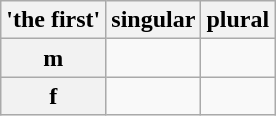<table class="wikitable">
<tr>
<th>'the first'</th>
<th>singular</th>
<th>plural</th>
</tr>
<tr>
<th>m</th>
<td></td>
<td></td>
</tr>
<tr>
<th>f</th>
<td></td>
<td></td>
</tr>
</table>
